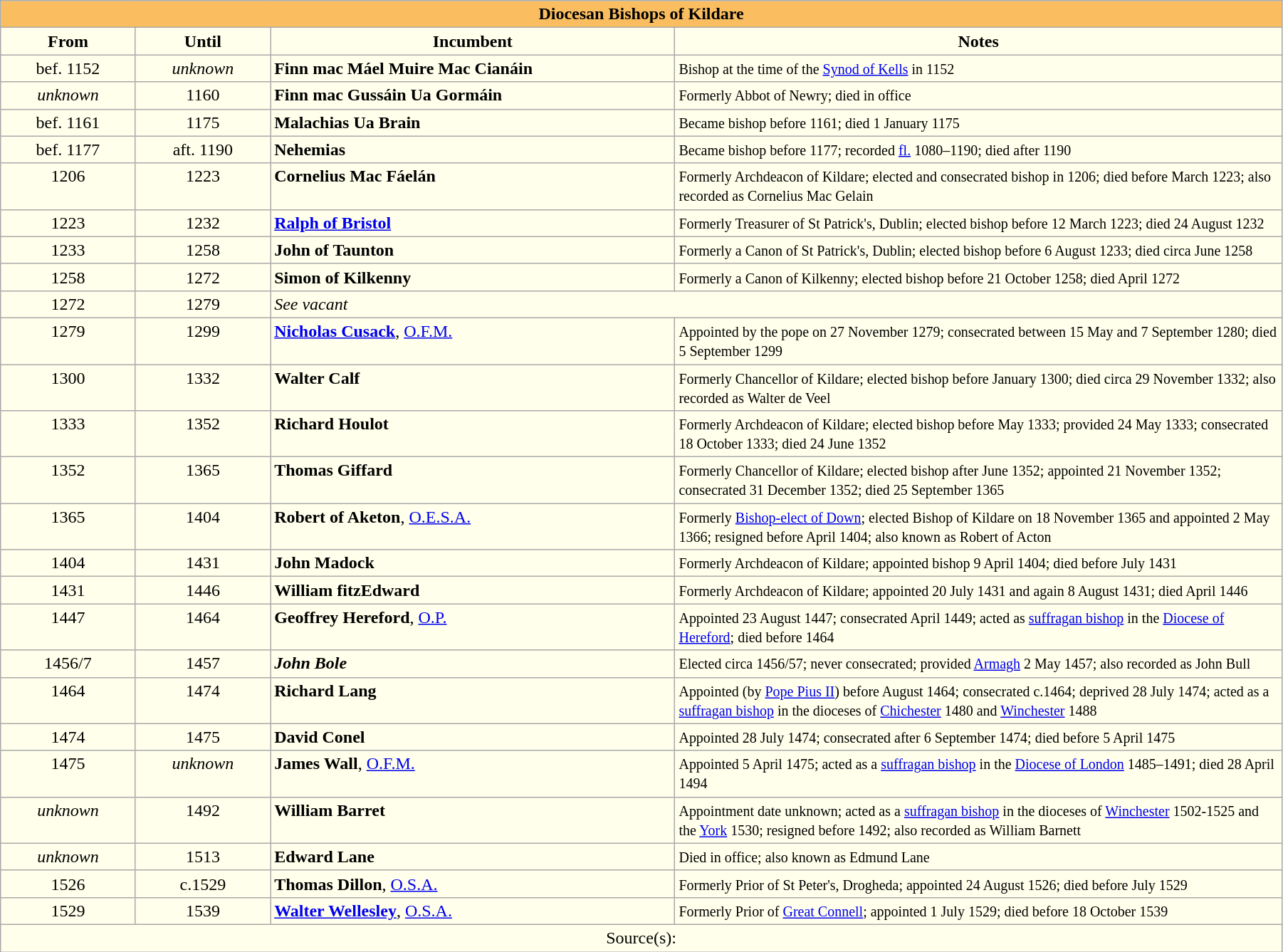<table class="wikitable" style="width:95%;" border="1" cellpadding="2">
<tr>
<th style="background-color:#FABE60" colspan="5">Diocesan Bishops of Kildare</th>
</tr>
<tr align=center>
<th style="background-color:#ffffec" width="10%">From</th>
<th style="background-color:#ffffec" width="10%">Until</th>
<th style="background-color:#ffffec" width="30%">Incumbent</th>
<th style="background-color:#ffffec" width="45%">Notes</th>
</tr>
<tr valign=top bgcolor="#ffffec">
<td align=center>bef. 1152</td>
<td align=center><em>unknown</em></td>
<td><strong>Finn mac Máel Muire Mac Cianáin</strong></td>
<td><small>Bishop at the time of the <a href='#'>Synod of Kells</a> in 1152</small></td>
</tr>
<tr valign=top bgcolor="#ffffec">
<td align=center><em>unknown</em></td>
<td align=center>1160</td>
<td><strong>Finn mac Gussáin Ua Gormáin</strong></td>
<td><small>Formerly Abbot of Newry; died in office</small></td>
</tr>
<tr valign=top bgcolor="#ffffec">
<td align=center>bef. 1161</td>
<td align=center>1175</td>
<td><strong>Malachias Ua Brain</strong></td>
<td><small>Became bishop before 1161; died 1 January 1175</small></td>
</tr>
<tr valign=top bgcolor="#ffffec">
<td align=center>bef. 1177</td>
<td align=center>aft. 1190</td>
<td><strong>Nehemias</strong></td>
<td><small>Became bishop before 1177; recorded <a href='#'>fl.</a> 1080–1190; died after 1190</small></td>
</tr>
<tr valign=top bgcolor="#ffffec">
<td align=center>1206</td>
<td align=center>1223</td>
<td><strong>Cornelius Mac Fáelán</strong></td>
<td><small>Formerly Archdeacon of Kildare; elected and consecrated bishop in 1206; died before March 1223; also recorded as Cornelius Mac Gelain</small></td>
</tr>
<tr valign=top bgcolor="#ffffec">
<td align=center>1223</td>
<td align=center>1232</td>
<td><strong><a href='#'>Ralph of Bristol</a></strong></td>
<td><small>Formerly Treasurer of St Patrick's, Dublin; elected bishop before 12 March 1223; died 24 August 1232</small></td>
</tr>
<tr valign=top bgcolor="#ffffec">
<td align=center>1233</td>
<td align=center>1258</td>
<td><strong>John of Taunton</strong></td>
<td><small>Formerly a Canon of St Patrick's, Dublin; elected bishop before 6 August 1233; died circa June 1258</small></td>
</tr>
<tr valign=top bgcolor="#ffffec">
<td align=center>1258</td>
<td align=center>1272</td>
<td><strong>Simon of Kilkenny</strong></td>
<td><small>Formerly a Canon of Kilkenny; elected bishop before 21 October 1258; died April 1272</small></td>
</tr>
<tr valign=top bgcolor="#ffffec">
<td align=center>1272</td>
<td align=center>1279</td>
<td colspan=2><em>See vacant</em></td>
</tr>
<tr valign=top bgcolor="#ffffec">
<td align=center>1279</td>
<td align=center>1299</td>
<td><strong><a href='#'>Nicholas Cusack</a></strong>, <a href='#'>O.F.M.</a></td>
<td><small>Appointed by the pope on 27 November 1279; consecrated between 15 May and 7 September 1280; died 5 September 1299</small></td>
</tr>
<tr valign=top bgcolor="#ffffec">
<td align=center>1300</td>
<td align=center>1332</td>
<td><strong>Walter Calf</strong></td>
<td><small>Formerly Chancellor of Kildare; elected bishop before January 1300; died circa 29 November 1332; also recorded as Walter de Veel</small></td>
</tr>
<tr valign=top bgcolor="#ffffec">
<td align=center>1333</td>
<td align=center>1352</td>
<td><strong>Richard Houlot</strong></td>
<td><small>Formerly Archdeacon of Kildare; elected bishop before May 1333; provided 24 May 1333; consecrated 18 October 1333; died 24 June 1352</small></td>
</tr>
<tr valign=top bgcolor="#ffffec">
<td align=center>1352</td>
<td align=center>1365</td>
<td><strong>Thomas Giffard</strong></td>
<td><small>Formerly Chancellor of Kildare; elected bishop after June 1352; appointed 21 November 1352; consecrated 31 December 1352; died 25 September 1365</small></td>
</tr>
<tr valign=top bgcolor="#ffffec">
<td align=center>1365</td>
<td align=center>1404</td>
<td><strong>Robert of Aketon</strong>, <a href='#'>O.E.S.A.</a></td>
<td><small>Formerly <a href='#'>Bishop-elect of Down</a>; elected Bishop of Kildare on 18 November 1365 and appointed 2 May 1366; resigned before April 1404; also known as Robert of Acton</small></td>
</tr>
<tr valign=top bgcolor="#ffffec">
<td align=center>1404</td>
<td align=center>1431</td>
<td><strong>John Madock</strong></td>
<td><small>Formerly Archdeacon of Kildare; appointed bishop 9 April 1404; died before July 1431</small></td>
</tr>
<tr valign=top bgcolor="#ffffec">
<td align=center>1431</td>
<td align=center>1446</td>
<td><strong>William fitzEdward</strong></td>
<td><small>Formerly Archdeacon of Kildare; appointed 20 July 1431 and again 8 August 1431; died April 1446</small></td>
</tr>
<tr valign=top bgcolor="#ffffec">
<td align=center>1447</td>
<td align=center>1464</td>
<td><strong>Geoffrey Hereford</strong>, <a href='#'>O.P.</a></td>
<td><small>Appointed 23 August 1447; consecrated April 1449; acted as <a href='#'>suffragan bishop</a> in the <a href='#'>Diocese of Hereford</a>; died before 1464</small></td>
</tr>
<tr valign=top bgcolor="#ffffec">
<td align=center>1456/7</td>
<td align=center>1457</td>
<td><strong><em>John Bole</em></strong></td>
<td><small>Elected circa 1456/57; never consecrated; provided <a href='#'>Armagh</a> 2 May 1457; also recorded as John Bull</small></td>
</tr>
<tr valign=top bgcolor="#ffffec">
<td align=center>1464</td>
<td align=center>1474</td>
<td><strong>Richard Lang</strong></td>
<td><small>Appointed (by <a href='#'>Pope Pius II</a>) before August 1464; consecrated c.1464; deprived 28 July 1474; acted as a <a href='#'>suffragan bishop</a> in the dioceses of <a href='#'>Chichester</a> 1480 and <a href='#'>Winchester</a> 1488</small></td>
</tr>
<tr valign=top bgcolor="#ffffec">
<td align=center>1474</td>
<td align=center>1475</td>
<td><strong>David Conel</strong></td>
<td><small>Appointed 28 July 1474; consecrated after 6 September 1474; died before 5 April 1475</small></td>
</tr>
<tr valign=top bgcolor="#ffffec">
<td align=center>1475</td>
<td align=center><em>unknown</em></td>
<td><strong>James Wall</strong>, <a href='#'>O.F.M.</a></td>
<td><small>Appointed 5 April 1475; acted as a <a href='#'>suffragan bishop</a> in the <a href='#'>Diocese of London</a> 1485–1491; died 28 April 1494</small></td>
</tr>
<tr valign=top bgcolor="#ffffec">
<td align=center><em>unknown</em></td>
<td align=center>1492</td>
<td><strong>William Barret</strong></td>
<td><small>Appointment date unknown; acted as a <a href='#'>suffragan bishop</a> in the dioceses of <a href='#'>Winchester</a> 1502-1525 and the <a href='#'>York</a> 1530; resigned before 1492; also recorded as William Barnett</small></td>
</tr>
<tr valign=top bgcolor="#ffffec">
<td align=center><em>unknown</em></td>
<td align=center>1513</td>
<td><strong>Edward Lane</strong></td>
<td><small>Died in office; also known as Edmund Lane</small></td>
</tr>
<tr valign=top bgcolor="#ffffec">
<td align=center>1526</td>
<td align=center>c.1529</td>
<td><strong>Thomas Dillon</strong>, <a href='#'>O.S.A.</a></td>
<td><small>Formerly Prior of St Peter's, Drogheda; appointed 24 August 1526; died before July 1529</small></td>
</tr>
<tr valign=top bgcolor="#ffffec">
<td align=center>1529</td>
<td align=center>1539</td>
<td><strong><a href='#'>Walter Wellesley</a></strong>, <a href='#'>O.S.A.</a></td>
<td><small>Formerly Prior of <a href='#'>Great Connell</a>; appointed 1 July 1529; died before 18 October 1539</small></td>
</tr>
<tr valign=top bgcolor="#ffffec">
<td align=center colspan="4">Source(s):</td>
</tr>
</table>
